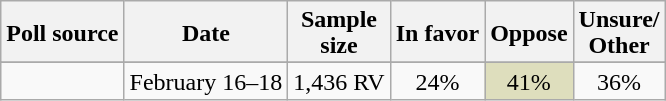<table class="wikitable sortable collapsible" style="text-align:center;line-height:17px">
<tr>
<th>Poll source</th>
<th>Date</th>
<th>Sample<br>size</th>
<th>In favor</th>
<th>Oppose</th>
<th>Unsure/<br>Other</th>
</tr>
<tr>
</tr>
<tr>
<td></td>
<td>February 16–18</td>
<td>1,436 RV</td>
<td>24%</td>
<td style="background:#DEDEBD;">41%</td>
<td>36%</td>
</tr>
</table>
